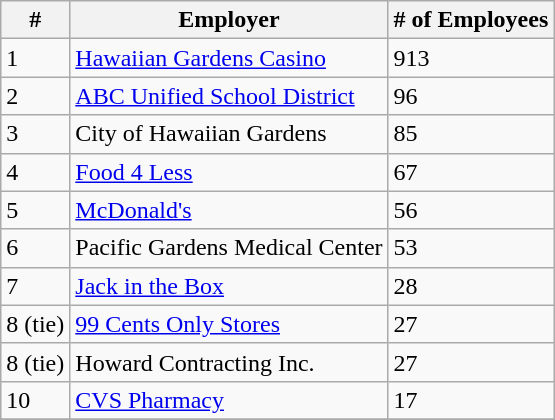<table class="wikitable" border="1">
<tr>
<th>#</th>
<th>Employer</th>
<th># of Employees</th>
</tr>
<tr>
<td>1</td>
<td><a href='#'>Hawaiian Gardens Casino</a></td>
<td>913</td>
</tr>
<tr>
<td>2</td>
<td><a href='#'>ABC Unified School District</a></td>
<td>96</td>
</tr>
<tr>
<td>3</td>
<td>City of Hawaiian Gardens</td>
<td>85</td>
</tr>
<tr>
<td>4</td>
<td><a href='#'>Food 4 Less</a></td>
<td>67</td>
</tr>
<tr>
<td>5</td>
<td><a href='#'>McDonald's</a></td>
<td>56</td>
</tr>
<tr>
<td>6</td>
<td>Pacific Gardens Medical Center</td>
<td>53</td>
</tr>
<tr>
<td>7</td>
<td><a href='#'>Jack in the Box</a></td>
<td>28</td>
</tr>
<tr>
<td>8 (tie)</td>
<td><a href='#'>99 Cents Only Stores</a></td>
<td>27</td>
</tr>
<tr>
<td>8 (tie)</td>
<td>Howard Contracting Inc.</td>
<td>27</td>
</tr>
<tr>
<td>10</td>
<td><a href='#'>CVS Pharmacy</a></td>
<td>17</td>
</tr>
<tr>
</tr>
</table>
